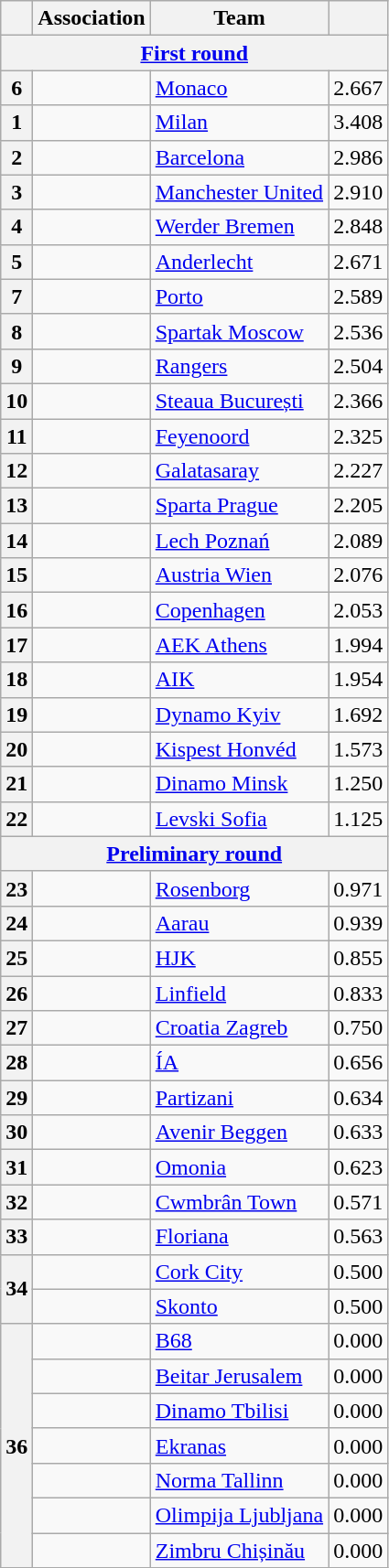<table class="wikitable">
<tr>
<th></th>
<th>Association</th>
<th>Team</th>
<th></th>
</tr>
<tr>
<th colspan=4><a href='#'>First round</a></th>
</tr>
<tr>
<th>6</th>
<td></td>
<td><a href='#'>Monaco</a> </td>
<td align=right>2.667</td>
</tr>
<tr>
<th>1</th>
<td></td>
<td><a href='#'>Milan</a> </td>
<td align=right>3.408</td>
</tr>
<tr>
<th>2</th>
<td></td>
<td><a href='#'>Barcelona</a> </td>
<td align=right>2.986</td>
</tr>
<tr>
<th>3</th>
<td></td>
<td><a href='#'>Manchester United</a> </td>
<td align=right>2.910</td>
</tr>
<tr>
<th>4</th>
<td></td>
<td><a href='#'>Werder Bremen</a> </td>
<td align=right>2.848</td>
</tr>
<tr>
<th>5</th>
<td></td>
<td><a href='#'>Anderlecht</a> </td>
<td align=right>2.671</td>
</tr>
<tr>
<th>7</th>
<td></td>
<td><a href='#'>Porto</a> </td>
<td align=right>2.589</td>
</tr>
<tr>
<th>8</th>
<td></td>
<td><a href='#'>Spartak Moscow</a> </td>
<td align=right>2.536</td>
</tr>
<tr>
<th>9</th>
<td></td>
<td><a href='#'>Rangers</a> </td>
<td align=right>2.504</td>
</tr>
<tr>
<th>10</th>
<td></td>
<td><a href='#'>Steaua București</a> </td>
<td align=right>2.366</td>
</tr>
<tr>
<th>11</th>
<td></td>
<td><a href='#'>Feyenoord</a> </td>
<td align=right>2.325</td>
</tr>
<tr>
<th>12</th>
<td></td>
<td><a href='#'>Galatasaray</a> </td>
<td align=right>2.227</td>
</tr>
<tr>
<th>13</th>
<td></td>
<td><a href='#'>Sparta Prague</a> </td>
<td align=right>2.205</td>
</tr>
<tr>
<th>14</th>
<td></td>
<td><a href='#'>Lech Poznań</a> </td>
<td align=right>2.089</td>
</tr>
<tr>
<th>15</th>
<td></td>
<td><a href='#'>Austria Wien</a> </td>
<td align=right>2.076</td>
</tr>
<tr>
<th>16</th>
<td></td>
<td><a href='#'>Copenhagen</a> </td>
<td align=right>2.053</td>
</tr>
<tr>
<th>17</th>
<td></td>
<td><a href='#'>AEK Athens</a> </td>
<td align=right>1.994</td>
</tr>
<tr>
<th>18</th>
<td></td>
<td><a href='#'>AIK</a> </td>
<td align=right>1.954</td>
</tr>
<tr>
<th>19</th>
<td></td>
<td><a href='#'>Dynamo Kyiv</a> </td>
<td align=right>1.692</td>
</tr>
<tr>
<th>20</th>
<td></td>
<td><a href='#'>Kispest Honvéd</a> </td>
<td align=right>1.573</td>
</tr>
<tr>
<th>21</th>
<td></td>
<td><a href='#'>Dinamo Minsk</a> </td>
<td align=right>1.250</td>
</tr>
<tr>
<th>22</th>
<td></td>
<td><a href='#'>Levski Sofia</a> </td>
<td align=right>1.125</td>
</tr>
<tr>
<th colspan=4><a href='#'>Preliminary round</a></th>
</tr>
<tr>
<th>23</th>
<td></td>
<td><a href='#'>Rosenborg</a> </td>
<td align=right>0.971</td>
</tr>
<tr>
<th>24</th>
<td></td>
<td><a href='#'>Aarau</a> </td>
<td align=right>0.939</td>
</tr>
<tr>
<th>25</th>
<td></td>
<td><a href='#'>HJK</a> </td>
<td align=right>0.855</td>
</tr>
<tr>
<th>26</th>
<td></td>
<td><a href='#'>Linfield</a> </td>
<td align=right>0.833</td>
</tr>
<tr>
<th>27</th>
<td></td>
<td><a href='#'>Croatia Zagreb</a> </td>
<td align=right>0.750</td>
</tr>
<tr>
<th>28</th>
<td></td>
<td><a href='#'>ÍA</a> </td>
<td align=right>0.656</td>
</tr>
<tr>
<th>29</th>
<td></td>
<td><a href='#'>Partizani</a> </td>
<td align=right>0.634</td>
</tr>
<tr>
<th>30</th>
<td></td>
<td><a href='#'>Avenir Beggen</a> </td>
<td align=right>0.633</td>
</tr>
<tr>
<th>31</th>
<td></td>
<td><a href='#'>Omonia</a> </td>
<td align=right>0.623</td>
</tr>
<tr>
<th>32</th>
<td></td>
<td><a href='#'>Cwmbrân Town</a> </td>
<td align=right>0.571</td>
</tr>
<tr>
<th>33</th>
<td></td>
<td><a href='#'>Floriana</a> </td>
<td align=right>0.563</td>
</tr>
<tr>
<th rowspan=2>34</th>
<td></td>
<td><a href='#'>Cork City</a> </td>
<td align=right>0.500</td>
</tr>
<tr>
<td></td>
<td><a href='#'>Skonto</a> </td>
<td align=right>0.500</td>
</tr>
<tr>
<th rowspan=7>36</th>
<td></td>
<td><a href='#'>B68</a> </td>
<td align=right>0.000</td>
</tr>
<tr>
<td></td>
<td><a href='#'>Beitar Jerusalem</a> </td>
<td align=right>0.000</td>
</tr>
<tr>
<td></td>
<td><a href='#'>Dinamo Tbilisi</a> </td>
<td align=right>0.000</td>
</tr>
<tr>
<td></td>
<td><a href='#'>Ekranas</a> </td>
<td align=right>0.000</td>
</tr>
<tr>
<td></td>
<td><a href='#'>Norma Tallinn</a> </td>
<td align=right>0.000</td>
</tr>
<tr>
<td></td>
<td><a href='#'>Olimpija Ljubljana</a> </td>
<td align=right>0.000</td>
</tr>
<tr>
<td></td>
<td><a href='#'>Zimbru Chișinău</a> </td>
<td align=right>0.000</td>
</tr>
</table>
